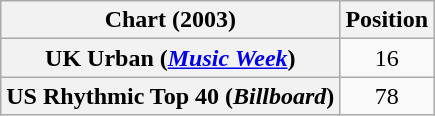<table class="wikitable plainrowheaders" style="text-align:center">
<tr>
<th scope="col">Chart (2003)</th>
<th scope="col">Position</th>
</tr>
<tr>
<th scope="row">UK Urban (<em><a href='#'>Music Week</a></em>)</th>
<td>16</td>
</tr>
<tr>
<th scope="row">US Rhythmic Top 40 (<em>Billboard</em>)</th>
<td>78</td>
</tr>
</table>
